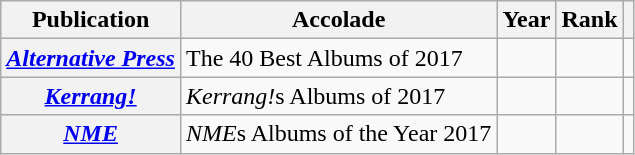<table class="wikitable plainrowheaders">
<tr>
<th scope="col">Publication</th>
<th scope="col">Accolade</th>
<th scope="col">Year</th>
<th scope="col">Rank</th>
<th scope="col" class="unsortable"></th>
</tr>
<tr>
<th scope="row"><em><a href='#'>Alternative Press</a></em></th>
<td>The 40 Best Albums of 2017</td>
<td></td>
<td></td>
<td></td>
</tr>
<tr>
<th scope="row"><em><a href='#'>Kerrang!</a></em></th>
<td><em>Kerrang!</em>s Albums of 2017</td>
<td></td>
<td></td>
<td></td>
</tr>
<tr>
<th scope="row"><em><a href='#'>NME</a></em></th>
<td><em>NME</em>s Albums of the Year 2017</td>
<td></td>
<td></td>
<td></td>
</tr>
</table>
